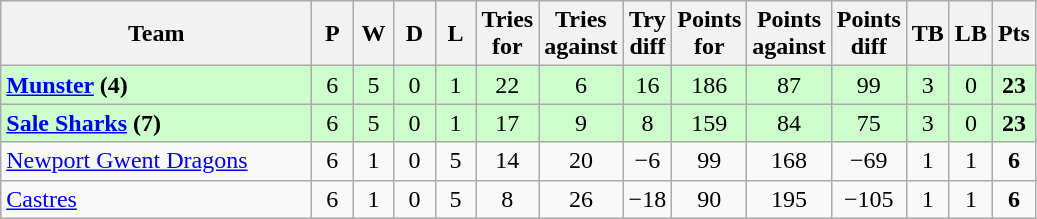<table class="wikitable" style="text-align: center;">
<tr>
<th width="200">Team</th>
<th width="20">P</th>
<th width="20">W</th>
<th width="20">D</th>
<th width="20">L</th>
<th width="20">Tries for</th>
<th width="20">Tries against</th>
<th width="20">Try diff</th>
<th width="20">Points for</th>
<th width="20">Points against</th>
<th width="25">Points diff</th>
<th width="20">TB</th>
<th width="20">LB</th>
<th width="20">Pts</th>
</tr>
<tr bgcolor=#ccffcc>
<td align=left> <strong><a href='#'>Munster</a> (4)</strong></td>
<td>6</td>
<td>5</td>
<td>0</td>
<td>1</td>
<td>22</td>
<td>6</td>
<td>16</td>
<td>186</td>
<td>87</td>
<td>99</td>
<td>3</td>
<td>0</td>
<td><strong>23</strong></td>
</tr>
<tr bgcolor=#ccffcc>
<td align=left> <strong><a href='#'>Sale Sharks</a> (7)</strong></td>
<td>6</td>
<td>5</td>
<td>0</td>
<td>1</td>
<td>17</td>
<td>9</td>
<td>8</td>
<td>159</td>
<td>84</td>
<td>75</td>
<td>3</td>
<td>0</td>
<td><strong>23</strong></td>
</tr>
<tr>
<td align=left> <a href='#'>Newport Gwent Dragons</a></td>
<td>6</td>
<td>1</td>
<td>0</td>
<td>5</td>
<td>14</td>
<td>20</td>
<td>−6</td>
<td>99</td>
<td>168</td>
<td>−69</td>
<td>1</td>
<td>1</td>
<td><strong>6</strong></td>
</tr>
<tr>
<td align=left> <a href='#'>Castres</a></td>
<td>6</td>
<td>1</td>
<td>0</td>
<td>5</td>
<td>8</td>
<td>26</td>
<td>−18</td>
<td>90</td>
<td>195</td>
<td>−105</td>
<td>1</td>
<td>1</td>
<td><strong>6</strong></td>
</tr>
</table>
